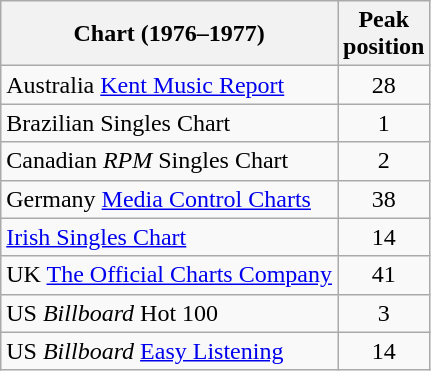<table class="wikitable sortable">
<tr>
<th>Chart (1976–1977)</th>
<th>Peak<br>position</th>
</tr>
<tr>
<td>Australia <a href='#'>Kent Music Report</a></td>
<td style="text-align:center;">28</td>
</tr>
<tr>
<td>Brazilian Singles Chart</td>
<td style="text-align:center;">1</td>
</tr>
<tr>
<td>Canadian <em>RPM</em> Singles Chart</td>
<td style="text-align:center;">2</td>
</tr>
<tr>
<td>Germany <a href='#'>Media Control Charts</a></td>
<td style="text-align:center;">38</td>
</tr>
<tr>
<td><a href='#'>Irish Singles Chart</a></td>
<td style="text-align:center;">14</td>
</tr>
<tr>
<td>UK <a href='#'>The Official Charts Company</a></td>
<td style="text-align:center;">41</td>
</tr>
<tr>
<td>US <em>Billboard</em> Hot 100</td>
<td style="text-align:center;">3</td>
</tr>
<tr>
<td>US <em>Billboard</em> <a href='#'>Easy Listening</a></td>
<td align="center">14</td>
</tr>
</table>
